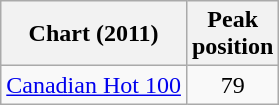<table class="wikitable sortable">
<tr>
<th>Chart (2011)</th>
<th>Peak<br>position</th>
</tr>
<tr>
<td><a href='#'>Canadian Hot 100</a></td>
<td align="center">79</td>
</tr>
</table>
